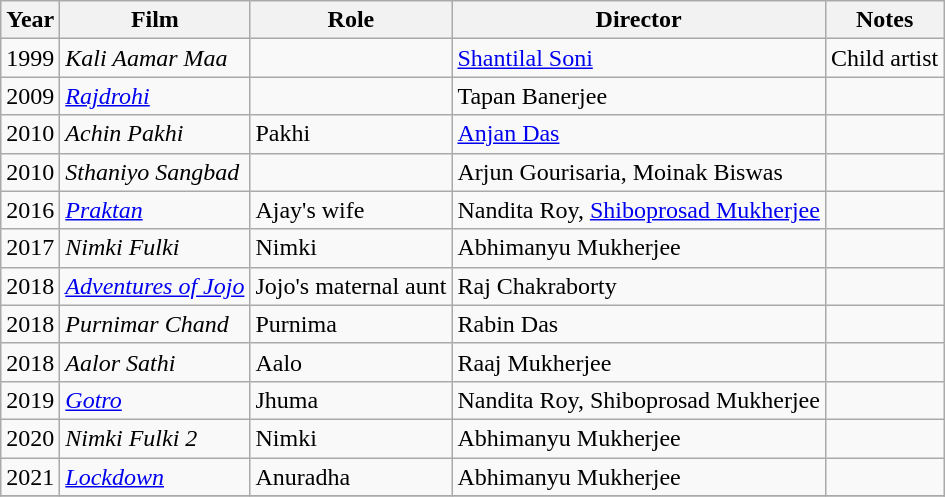<table class="wikitable sortable">
<tr>
<th>Year</th>
<th>Film</th>
<th>Role</th>
<th>Director</th>
<th class="unsortable">Notes</th>
</tr>
<tr>
<td>1999</td>
<td><em>Kali Aamar Maa</em></td>
<td></td>
<td><a href='#'>Shantilal Soni</a></td>
<td>Child artist</td>
</tr>
<tr>
<td>2009</td>
<td><em><a href='#'>Rajdrohi</a></em></td>
<td></td>
<td>Tapan Banerjee</td>
<td></td>
</tr>
<tr>
<td>2010</td>
<td><em>Achin Pakhi</em></td>
<td>Pakhi</td>
<td><a href='#'>Anjan Das</a></td>
<td></td>
</tr>
<tr>
<td>2010</td>
<td><em>Sthaniyo Sangbad</em></td>
<td></td>
<td>Arjun Gourisaria, Moinak Biswas</td>
<td></td>
</tr>
<tr>
<td>2016</td>
<td><em><a href='#'>Praktan</a></em></td>
<td>Ajay's wife</td>
<td>Nandita Roy, <a href='#'>Shiboprosad Mukherjee</a></td>
<td></td>
</tr>
<tr>
<td>2017</td>
<td><em>Nimki Fulki</em></td>
<td>Nimki</td>
<td>Abhimanyu Mukherjee</td>
<td></td>
</tr>
<tr>
<td>2018</td>
<td><em><a href='#'>Adventures of Jojo</a></em></td>
<td>Jojo's maternal aunt</td>
<td>Raj Chakraborty</td>
<td></td>
</tr>
<tr>
<td>2018</td>
<td><em>Purnimar Chand</em></td>
<td>Purnima</td>
<td>Rabin Das</td>
<td></td>
</tr>
<tr>
<td>2018</td>
<td><em>Aalor Sathi</em></td>
<td>Aalo</td>
<td>Raaj Mukherjee</td>
<td></td>
</tr>
<tr>
<td>2019</td>
<td><em><a href='#'>Gotro</a></em></td>
<td>Jhuma</td>
<td>Nandita Roy, Shiboprosad Mukherjee</td>
<td></td>
</tr>
<tr>
<td>2020</td>
<td><em>Nimki Fulki 2</em></td>
<td>Nimki</td>
<td>Abhimanyu Mukherjee</td>
<td></td>
</tr>
<tr>
<td>2021</td>
<td><a href='#'><em>Lockdown</em></a></td>
<td>Anuradha</td>
<td>Abhimanyu Mukherjee</td>
<td></td>
</tr>
<tr>
</tr>
</table>
